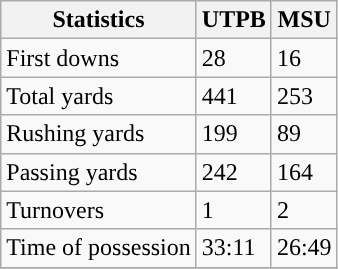<table class="wikitable" style="float: left;">
<tr>
<th>Statistics</th>
<th>UTPB</th>
<th>MSU</th>
</tr>
<tr>
<td>First downs</td>
<td>28</td>
<td>16</td>
</tr>
<tr>
<td>Total yards</td>
<td>441</td>
<td>253</td>
</tr>
<tr>
<td>Rushing yards</td>
<td>199</td>
<td>89</td>
</tr>
<tr>
<td>Passing yards</td>
<td>242</td>
<td>164</td>
</tr>
<tr>
<td>Turnovers</td>
<td>1</td>
<td>2</td>
</tr>
<tr>
<td>Time of possession</td>
<td>33:11</td>
<td>26:49</td>
</tr>
<tr>
</tr>
</table>
